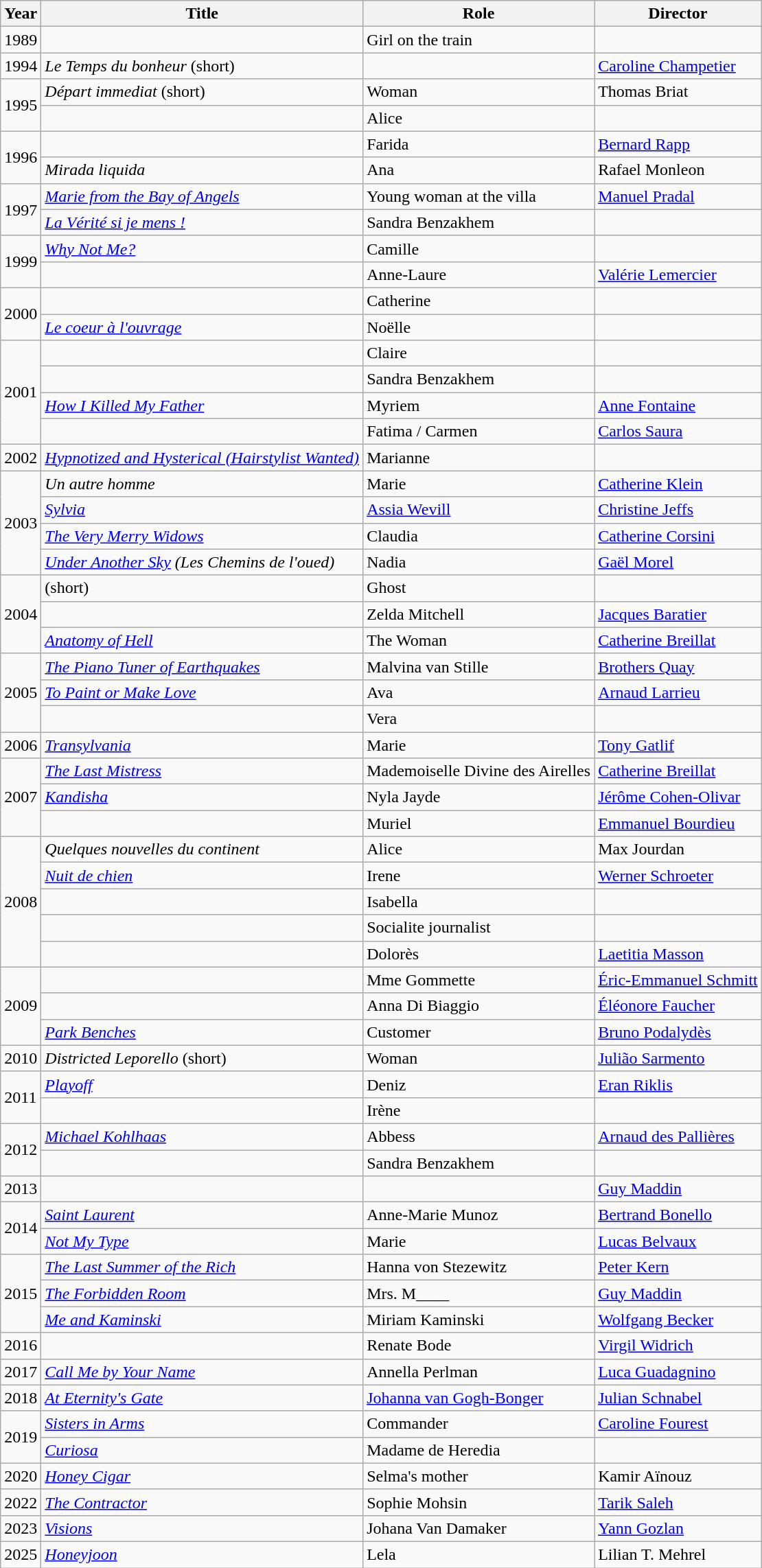<table class="wikitable plainrowheaders sortable">
<tr>
<th scope="col">Year</th>
<th scope="col">Title</th>
<th scope="col">Role</th>
<th scope="col">Director</th>
</tr>
<tr>
<td>1989</td>
<td><em></em></td>
<td>Girl on the train</td>
<td></td>
</tr>
<tr>
<td>1994</td>
<td><em>Le Temps du bonheur</em> (short)</td>
<td></td>
<td><a href='#'>Caroline Champetier</a></td>
</tr>
<tr>
<td rowspan="2">1995</td>
<td><em>Départ immediat</em> (short)</td>
<td>Woman</td>
<td>Thomas Briat</td>
</tr>
<tr>
<td><em></em></td>
<td>Alice</td>
<td></td>
</tr>
<tr>
<td rowspan="2">1996</td>
<td><em></em></td>
<td>Farida</td>
<td><a href='#'>Bernard Rapp</a></td>
</tr>
<tr>
<td><em>Mirada liquida</em></td>
<td>Ana</td>
<td>Rafael Monleon</td>
</tr>
<tr>
<td rowspan="2">1997</td>
<td><em><a href='#'>Marie from the Bay of Angels</a></em></td>
<td>Young woman at the villa</td>
<td><a href='#'>Manuel Pradal</a></td>
</tr>
<tr>
<td><em><a href='#'>La Vérité si je mens !</a></em></td>
<td>Sandra Benzakhem</td>
<td></td>
</tr>
<tr>
<td rowspan="2">1999</td>
<td><em><a href='#'>Why Not Me?</a></em></td>
<td>Camille</td>
<td></td>
</tr>
<tr>
<td><em></em></td>
<td>Anne-Laure</td>
<td><a href='#'>Valérie Lemercier</a></td>
</tr>
<tr>
<td rowspan="2">2000</td>
<td><em></em></td>
<td>Catherine</td>
<td></td>
</tr>
<tr>
<td><em><a href='#'>Le coeur à l'ouvrage</a></em></td>
<td>Noëlle</td>
<td></td>
</tr>
<tr>
<td rowspan="4">2001</td>
<td><em></em></td>
<td>Claire</td>
<td></td>
</tr>
<tr>
<td><em></em></td>
<td>Sandra Benzakhem</td>
<td></td>
</tr>
<tr>
<td><em><a href='#'>How I Killed My Father</a></em></td>
<td>Myriem</td>
<td><a href='#'>Anne Fontaine</a></td>
</tr>
<tr>
<td><em></em></td>
<td>Fatima / Carmen</td>
<td><a href='#'>Carlos Saura</a></td>
</tr>
<tr>
<td>2002</td>
<td><em><a href='#'>Hypnotized and Hysterical (Hairstylist Wanted)</a></em></td>
<td>Marianne</td>
<td></td>
</tr>
<tr>
<td rowspan="4">2003</td>
<td><em>Un autre homme</em></td>
<td>Marie</td>
<td><a href='#'>Catherine Klein</a></td>
</tr>
<tr>
<td><em><a href='#'>Sylvia</a></em></td>
<td><a href='#'>Assia Wevill</a></td>
<td><a href='#'>Christine Jeffs</a></td>
</tr>
<tr>
<td><em><a href='#'>The Very Merry Widows</a></em></td>
<td>Claudia</td>
<td><a href='#'>Catherine Corsini</a></td>
</tr>
<tr>
<td><em><a href='#'>Under Another Sky</a> (Les Chemins de l'oued)</em></td>
<td>Nadia</td>
<td><a href='#'>Gaël Morel</a></td>
</tr>
<tr>
<td rowspan="3">2004</td>
<td><em></em> (short)</td>
<td>Ghost</td>
<td></td>
</tr>
<tr>
<td><em></em></td>
<td>Zelda Mitchell</td>
<td><a href='#'>Jacques Baratier</a></td>
</tr>
<tr>
<td><em><a href='#'>Anatomy of Hell</a></em></td>
<td>The Woman</td>
<td><a href='#'>Catherine Breillat</a></td>
</tr>
<tr>
<td rowspan="3">2005</td>
<td><em><a href='#'>The Piano Tuner of Earthquakes</a></em></td>
<td>Malvina van Stille</td>
<td><a href='#'>Brothers Quay</a></td>
</tr>
<tr>
<td><em><a href='#'>To Paint or Make Love</a></em></td>
<td>Ava</td>
<td><a href='#'>Arnaud Larrieu</a></td>
</tr>
<tr>
<td><em></em></td>
<td>Vera</td>
<td></td>
</tr>
<tr>
<td>2006</td>
<td><em><a href='#'>Transylvania</a></em></td>
<td>Marie</td>
<td><a href='#'>Tony Gatlif</a></td>
</tr>
<tr>
<td rowspan="3">2007</td>
<td><em><a href='#'>The Last Mistress</a></em></td>
<td>Mademoiselle Divine des Airelles</td>
<td><a href='#'>Catherine Breillat</a></td>
</tr>
<tr>
<td><em><a href='#'>Kandisha</a></em></td>
<td>Nyla Jayde</td>
<td><a href='#'>Jérôme Cohen-Olivar</a></td>
</tr>
<tr>
<td><em></em></td>
<td>Muriel</td>
<td><a href='#'>Emmanuel Bourdieu</a></td>
</tr>
<tr>
<td rowspan="5">2008</td>
<td><em>Quelques nouvelles du continent</em></td>
<td>Alice</td>
<td>Max Jourdan</td>
</tr>
<tr>
<td><em><a href='#'>Nuit de chien</a></em></td>
<td>Irene</td>
<td><a href='#'>Werner Schroeter</a></td>
</tr>
<tr>
<td><em></em></td>
<td>Isabella</td>
<td></td>
</tr>
<tr>
<td><em></em></td>
<td>Socialite journalist</td>
<td></td>
</tr>
<tr>
<td><em></em></td>
<td>Dolorès</td>
<td><a href='#'>Laetitia Masson</a></td>
</tr>
<tr>
<td rowspan="3">2009</td>
<td><em></em></td>
<td>Mme Gommette</td>
<td><a href='#'>Éric-Emmanuel Schmitt</a></td>
</tr>
<tr>
<td><em></em></td>
<td>Anna Di Biaggio</td>
<td><a href='#'>Éléonore Faucher</a></td>
</tr>
<tr>
<td><em><a href='#'>Park Benches</a></em></td>
<td>Customer</td>
<td><a href='#'>Bruno Podalydès</a></td>
</tr>
<tr>
<td>2010</td>
<td><em>Districted Leporello</em> (short)</td>
<td>Woman</td>
<td><a href='#'>Julião Sarmento</a></td>
</tr>
<tr>
<td rowspan="2">2011</td>
<td><em><a href='#'>Playoff</a></em></td>
<td>Deniz</td>
<td><a href='#'>Eran Riklis</a></td>
</tr>
<tr>
<td><em></em></td>
<td>Irène</td>
<td></td>
</tr>
<tr>
<td rowspan="2">2012</td>
<td><em><a href='#'>Michael Kohlhaas</a></em></td>
<td>Abbess</td>
<td><a href='#'>Arnaud des Pallières</a></td>
</tr>
<tr>
<td><em></em></td>
<td>Sandra Benzakhem</td>
<td></td>
</tr>
<tr>
<td>2013</td>
<td><em></em></td>
<td></td>
<td><a href='#'>Guy Maddin</a></td>
</tr>
<tr>
<td rowspan="2">2014</td>
<td><em><a href='#'>Saint Laurent</a></em></td>
<td>Anne-Marie Munoz</td>
<td><a href='#'>Bertrand Bonello</a></td>
</tr>
<tr>
<td><em><a href='#'>Not My Type</a></em></td>
<td>Marie</td>
<td><a href='#'>Lucas Belvaux</a></td>
</tr>
<tr>
<td rowspan="3">2015</td>
<td><em><a href='#'>The Last Summer of the Rich</a></em></td>
<td>Hanna von Stezewitz</td>
<td><a href='#'>Peter Kern</a></td>
</tr>
<tr>
<td><em><a href='#'>The Forbidden Room</a></em></td>
<td>Mrs. M____</td>
<td><a href='#'>Guy Maddin</a></td>
</tr>
<tr>
<td><em><a href='#'>Me and Kaminski</a></em></td>
<td>Miriam Kaminski</td>
<td><a href='#'>Wolfgang Becker</a></td>
</tr>
<tr>
<td>2016</td>
<td><em></em></td>
<td>Renate Bode</td>
<td><a href='#'>Virgil Widrich</a></td>
</tr>
<tr>
<td>2017</td>
<td><em><a href='#'>Call Me by Your Name</a></em></td>
<td>Annella Perlman</td>
<td><a href='#'>Luca Guadagnino</a></td>
</tr>
<tr>
<td>2018</td>
<td><em><a href='#'>At Eternity's Gate</a></em></td>
<td><a href='#'>Johanna van Gogh-Bonger</a></td>
<td><a href='#'>Julian Schnabel</a></td>
</tr>
<tr>
<td rowspan="2">2019</td>
<td><em><a href='#'>Sisters in Arms</a></em></td>
<td>Commander</td>
<td><a href='#'>Caroline Fourest</a></td>
</tr>
<tr>
<td><em><a href='#'>Curiosa</a></em></td>
<td>Madame de Heredia</td>
<td></td>
</tr>
<tr>
<td>2020</td>
<td><em><a href='#'>Honey Cigar</a></em></td>
<td>Selma's mother</td>
<td>Kamir Aïnouz</td>
</tr>
<tr>
<td>2022</td>
<td><em><a href='#'>The Contractor</a></em></td>
<td>Sophie Mohsin</td>
<td><a href='#'>Tarik Saleh</a></td>
</tr>
<tr>
<td>2023</td>
<td><em><a href='#'>Visions</a></em></td>
<td>Johana Van Damaker</td>
<td><a href='#'>Yann Gozlan</a></td>
</tr>
<tr>
<td>2025</td>
<td><em><a href='#'>Honeyjoon</a></em></td>
<td>Lela</td>
<td>Lilian T. Mehrel</td>
</tr>
</table>
